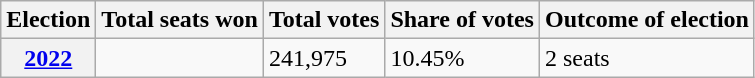<table class="wikitable">
<tr>
<th>Election</th>
<th>Total seats won</th>
<th>Total votes</th>
<th>Share of votes</th>
<th>Outcome of election</th>
</tr>
<tr>
<th><a href='#'>2022</a></th>
<td></td>
<td>241,975</td>
<td>10.45%</td>
<td>2 seats</td>
</tr>
</table>
